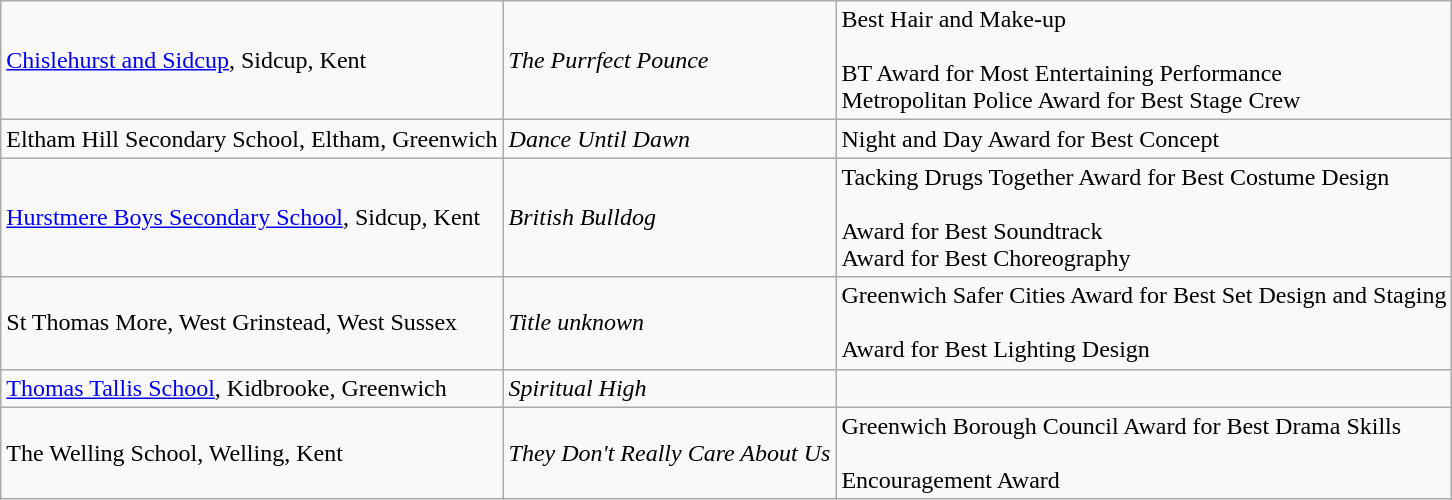<table class="wikitable">
<tr>
<td><a href='#'>Chislehurst and Sidcup</a>, Sidcup, Kent</td>
<td><em>The Purrfect Pounce</em></td>
<td>Best Hair and Make-up<br><br>BT Award for Most Entertaining Performance<br>
Metropolitan Police Award for Best Stage Crew</td>
</tr>
<tr>
<td>Eltham Hill Secondary School, Eltham, Greenwich</td>
<td><em>Dance Until Dawn</em></td>
<td>Night and Day Award for Best Concept</td>
</tr>
<tr>
<td><a href='#'>Hurstmere Boys Secondary School</a>, Sidcup, Kent</td>
<td><em>British Bulldog</em></td>
<td>Tacking Drugs Together Award for Best Costume Design<br><br>Award for Best Soundtrack<br>
Award for Best Choreography</td>
</tr>
<tr>
<td>St Thomas More, West Grinstead, West Sussex</td>
<td><em>Title unknown</em></td>
<td>Greenwich Safer Cities Award for Best Set Design and Staging<br><br>Award for Best Lighting Design</td>
</tr>
<tr>
<td><a href='#'>Thomas Tallis School</a>, Kidbrooke, Greenwich</td>
<td><em>Spiritual High</em></td>
<td></td>
</tr>
<tr>
<td>The Welling School, Welling, Kent</td>
<td><em>They Don't Really Care About Us</em></td>
<td>Greenwich Borough Council Award for Best Drama Skills<br><br>Encouragement Award</td>
</tr>
</table>
